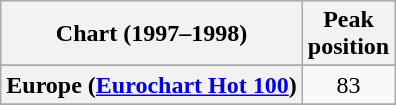<table class="wikitable sortable plainrowheaders" style="text-align:center">
<tr>
<th>Chart (1997–1998)</th>
<th>Peak<br>position</th>
</tr>
<tr>
</tr>
<tr>
</tr>
<tr>
<th scope="row">Europe (<a href='#'>Eurochart Hot 100</a>)</th>
<td>83</td>
</tr>
<tr>
</tr>
<tr>
</tr>
</table>
